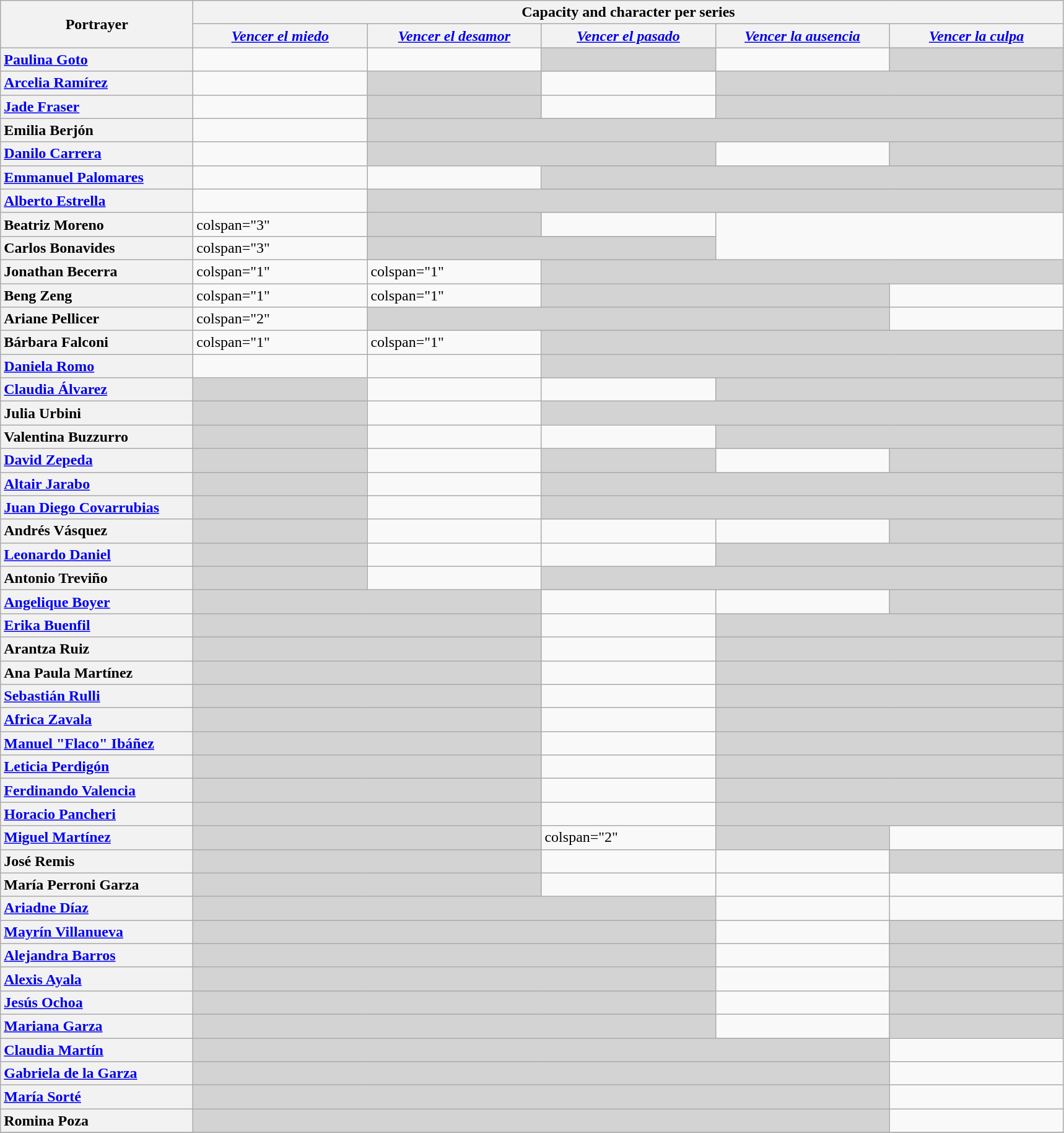<table class="wikitable plainrowheaders">
<tr>
<th scope="col" rowspan="2" width="200px">Portrayer</th>
<th colspan="5" scope="col">Capacity and character per series</th>
</tr>
<tr>
<th scope="col" style="width: 180px"><em><a href='#'>Vencer el miedo</a></em></th>
<th scope="col" style="width: 180px"><em><a href='#'>Vencer el desamor</a></em></th>
<th scope="col" style="width: 180px"><em><a href='#'>Vencer el pasado</a></em></th>
<th scope="col" style="width: 180px"><em><a href='#'>Vencer la ausencia</a></em></th>
<th scope="col" style="width: 180px"><em><a href='#'>Vencer la culpa</a></em></th>
</tr>
<tr>
<th scope="row" style="text-align:left"><a href='#'>Paulina Goto</a></th>
<td></td>
<td></td>
<td style="background-color:lightgrey;"> </td>
<td></td>
<td style="background-color:lightgrey;"> </td>
</tr>
<tr>
<th scope="row" style="text-align:left"><a href='#'>Arcelia Ramírez</a></th>
<td></td>
<td style="background-color:lightgrey;"> </td>
<td></td>
<td colspan="2" style="background-color:lightgrey;"> </td>
</tr>
<tr>
<th scope="row" style="text-align:left"><a href='#'>Jade Fraser</a></th>
<td></td>
<td style="background-color:lightgrey;"> </td>
<td></td>
<td colspan="2" style="background-color:lightgrey;"> </td>
</tr>
<tr>
<th scope="row" style="text-align:left">Emilia Berjón</th>
<td></td>
<td colspan="4" style="background-color:lightgrey;"> </td>
</tr>
<tr>
<th scope="row" style="text-align:left"><a href='#'>Danilo Carrera</a></th>
<td></td>
<td colspan="2" style="background-color:lightgrey;"> </td>
<td></td>
<td style="background-color:lightgrey;"> </td>
</tr>
<tr>
<th scope="row" style="text-align:left"><a href='#'>Emmanuel Palomares</a></th>
<td></td>
<td></td>
<td colspan="3" style="background-color:lightgrey;"> </td>
</tr>
<tr>
<th scope="row" style="text-align:left"><a href='#'>Alberto Estrella</a></th>
<td></td>
<td colspan="4" style="background-color:lightgrey;"> </td>
</tr>
<tr>
<th scope="row" style="text-align:left">Beatriz Moreno</th>
<td>colspan="3" </td>
<td style="background-color:lightgrey;"> </td>
<td></td>
</tr>
<tr>
<th scope="row" style="text-align:left">Carlos Bonavides</th>
<td>colspan="3" </td>
<td colspan="2" style="background-color:lightgrey;"> </td>
</tr>
<tr>
<th scope="row" style="text-align:left">Jonathan Becerra</th>
<td>colspan="1" </td>
<td>colspan="1" </td>
<td colspan="3" style="background-color:lightgrey;"> </td>
</tr>
<tr>
<th scope="row" style="text-align:left">Beng Zeng</th>
<td>colspan="1" </td>
<td>colspan="1" </td>
<td colspan="2" style="background-color:lightgrey;"> </td>
<td></td>
</tr>
<tr>
<th scope="row" style="text-align:left">Ariane Pellicer</th>
<td>colspan="2" </td>
<td colspan="3" style="background-color:lightgrey;"> </td>
</tr>
<tr>
<th scope="row" style="text-align:left">Bárbara Falconi</th>
<td>colspan="1" </td>
<td>colspan="1" </td>
<td colspan="3" style="background-color:lightgrey;"> </td>
</tr>
<tr>
<th scope="row" style="text-align:left"><a href='#'>Daniela Romo</a></th>
<td></td>
<td></td>
<td colspan="3" style="background-color:lightgrey;"> </td>
</tr>
<tr>
<th scope="row" style="text-align:left"><a href='#'>Claudia Álvarez</a></th>
<td style="background-color:lightgrey;"> </td>
<td></td>
<td></td>
<td colspan="2" style="background-color:lightgrey;"> </td>
</tr>
<tr>
<th scope="row" style="text-align:left">Julia Urbini</th>
<td style="background-color:lightgrey;"> </td>
<td></td>
<td colspan="3" style="background-color:lightgrey;"> </td>
</tr>
<tr>
<th scope="row" style="text-align:left">Valentina Buzzurro</th>
<td style="background-color:lightgrey;"> </td>
<td></td>
<td></td>
<td colspan="2" style="background-color:lightgrey;"> </td>
</tr>
<tr>
<th scope="row" style="text-align:left"><a href='#'>David Zepeda</a></th>
<td style="background-color:lightgrey;"> </td>
<td></td>
<td style="background-color:lightgrey;"> </td>
<td></td>
<td style="background-color:lightgrey;"> </td>
</tr>
<tr>
<th scope="row" style="text-align:left"><a href='#'>Altair Jarabo</a></th>
<td style="background-color:lightgrey;"> </td>
<td></td>
<td colspan="3" style="background-color:lightgrey;"> </td>
</tr>
<tr>
<th scope="row" style="text-align:left"><a href='#'>Juan Diego Covarrubias</a></th>
<td style="background-color:lightgrey;"> </td>
<td></td>
<td colspan="3" style="background-color:lightgrey;"> </td>
</tr>
<tr>
<th scope="row" style="text-align:left">Andrés Vásquez</th>
<td style="background-color:lightgrey;"> </td>
<td></td>
<td></td>
<td></td>
<td style="background-color:lightgrey;"> </td>
</tr>
<tr>
<th scope="row" style="text-align:left"><a href='#'>Leonardo Daniel</a></th>
<td style="background-color:lightgrey;"> </td>
<td></td>
<td></td>
<td colspan="2" style="background-color:lightgrey;"> </td>
</tr>
<tr>
<th scope="row" style="text-align:left">Antonio Treviño</th>
<td style="background-color:lightgrey;"> </td>
<td></td>
<td colspan="3" style="background-color:lightgrey;"> </td>
</tr>
<tr>
<th scope="row" style="text-align:left"><a href='#'>Angelique Boyer</a></th>
<td colspan="2" style="background-color:lightgrey;"> </td>
<td></td>
<td></td>
<td style="background-color:lightgrey;"> </td>
</tr>
<tr>
<th scope="row" style="text-align:left"><a href='#'>Erika Buenfil</a></th>
<td colspan="2" style="background-color:lightgrey;"> </td>
<td></td>
<td colspan="2" style="background-color:lightgrey;"> </td>
</tr>
<tr>
<th scope="row" style="text-align:left">Arantza Ruiz</th>
<td colspan="2" style="background-color:lightgrey;"> </td>
<td></td>
<td colspan="2" style="background-color:lightgrey;"> </td>
</tr>
<tr>
<th scope="row" style="text-align:left">Ana Paula Martínez</th>
<td colspan="2" style="background-color:lightgrey;"> </td>
<td></td>
<td colspan="2" style="background-color:lightgrey;"> </td>
</tr>
<tr>
<th scope="row" style="text-align:left"><a href='#'>Sebastián Rulli</a></th>
<td colspan="2" style="background-color:lightgrey;"> </td>
<td></td>
<td colspan="2" style="background-color:lightgrey;"> </td>
</tr>
<tr>
<th scope="row" style="text-align:left"><a href='#'>Africa Zavala</a></th>
<td colspan="2" style="background-color:lightgrey;"> </td>
<td></td>
<td colspan="2" style="background-color:lightgrey;"> </td>
</tr>
<tr>
<th scope="row" style="text-align:left"><a href='#'>Manuel "Flaco" Ibáñez</a></th>
<td colspan="2" style="background-color:lightgrey;"> </td>
<td></td>
<td colspan="2" style="background-color:lightgrey;"> </td>
</tr>
<tr>
<th scope="row" style="text-align:left"><a href='#'>Leticia Perdigón</a></th>
<td colspan="2" style="background-color:lightgrey;"> </td>
<td></td>
<td colspan="2" style="background-color:lightgrey;"> </td>
</tr>
<tr>
<th scope="row" style="text-align:left"><a href='#'>Ferdinando Valencia</a></th>
<td colspan="2" style="background-color:lightgrey;"> </td>
<td></td>
<td colspan="2" style="background-color:lightgrey;"> </td>
</tr>
<tr>
<th scope="row" style="text-align:left"><a href='#'>Horacio Pancheri</a></th>
<td colspan="2" style="background-color:lightgrey;"> </td>
<td></td>
<td colspan="2" style="background-color:lightgrey;"> </td>
</tr>
<tr>
<th scope="row" style="text-align:left"><a href='#'>Miguel Martínez</a></th>
<td colspan="2" style="background-color:lightgrey;"> </td>
<td>colspan="2" </td>
<td style="background-color:lightgrey;"> </td>
</tr>
<tr>
<th scope="row" style="text-align:left">José Remis</th>
<td colspan="2" style="background-color:lightgrey;"> </td>
<td></td>
<td></td>
<td style="background-color:lightgrey;"> </td>
</tr>
<tr>
<th scope="row" style="text-align:left">María Perroni Garza</th>
<td colspan="2" style="background-color:lightgrey;"> </td>
<td></td>
<td></td>
<td></td>
</tr>
<tr>
<th scope="row" style="text-align:left"><a href='#'>Ariadne Díaz</a></th>
<td colspan="3" style="background-color:lightgrey;"> </td>
<td></td>
<td></td>
</tr>
<tr>
<th scope="row" style="text-align:left"><a href='#'>Mayrín Villanueva</a></th>
<td colspan="3" style="background-color:lightgrey;"> </td>
<td></td>
<td style="background-color:lightgrey;"> </td>
</tr>
<tr>
<th scope="row" style="text-align:left"><a href='#'>Alejandra Barros</a></th>
<td colspan="3" style="background-color:lightgrey;"> </td>
<td></td>
<td style="background-color:lightgrey;"> </td>
</tr>
<tr>
<th scope="row" style="text-align:left"><a href='#'>Alexis Ayala</a></th>
<td colspan="3" style="background-color:lightgrey;"> </td>
<td></td>
<td style="background-color:lightgrey;"> </td>
</tr>
<tr>
<th scope="row" style="text-align:left"><a href='#'>Jesús Ochoa</a></th>
<td colspan="3" style="background-color:lightgrey;"> </td>
<td></td>
<td style="background-color:lightgrey;"> </td>
</tr>
<tr>
<th scope="row" style="text-align:left"><a href='#'>Mariana Garza</a></th>
<td colspan="3" style="background-color:lightgrey;"> </td>
<td></td>
<td style="background-color:lightgrey;"> </td>
</tr>
<tr>
<th scope="row" style="text-align:left"><a href='#'>Claudia Martín</a></th>
<td colspan="4" style="background-color:lightgrey;"> </td>
<td></td>
</tr>
<tr>
<th scope="row" style="text-align:left"><a href='#'>Gabriela de la Garza</a></th>
<td colspan="4" style="background-color:lightgrey;"> </td>
<td></td>
</tr>
<tr>
<th scope="row" style="text-align:left"><a href='#'>María Sorté</a></th>
<td colspan="4" style="background-color:lightgrey;"> </td>
<td></td>
</tr>
<tr>
<th scope="row" style="text-align:left">Romina Poza</th>
<td colspan="4" style="background-color:lightgrey;"> </td>
<td></td>
</tr>
<tr>
</tr>
</table>
